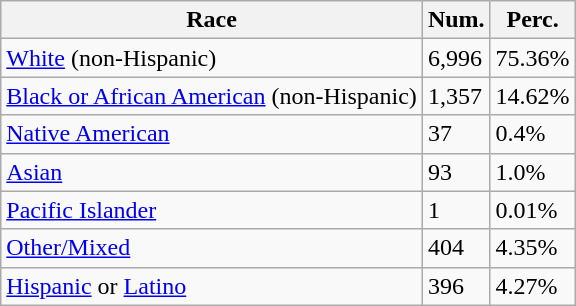<table class="wikitable">
<tr>
<th>Race</th>
<th>Num.</th>
<th>Perc.</th>
</tr>
<tr>
<td><a href='#'>White</a> (non-Hispanic)</td>
<td>6,996</td>
<td>75.36%</td>
</tr>
<tr>
<td><a href='#'>Black or African American</a> (non-Hispanic)</td>
<td>1,357</td>
<td>14.62%</td>
</tr>
<tr>
<td><a href='#'>Native American</a></td>
<td>37</td>
<td>0.4%</td>
</tr>
<tr>
<td><a href='#'>Asian</a></td>
<td>93</td>
<td>1.0%</td>
</tr>
<tr>
<td><a href='#'>Pacific Islander</a></td>
<td>1</td>
<td>0.01%</td>
</tr>
<tr>
<td><a href='#'>Other/Mixed</a></td>
<td>404</td>
<td>4.35%</td>
</tr>
<tr>
<td><a href='#'>Hispanic</a> or <a href='#'>Latino</a></td>
<td>396</td>
<td>4.27%</td>
</tr>
</table>
